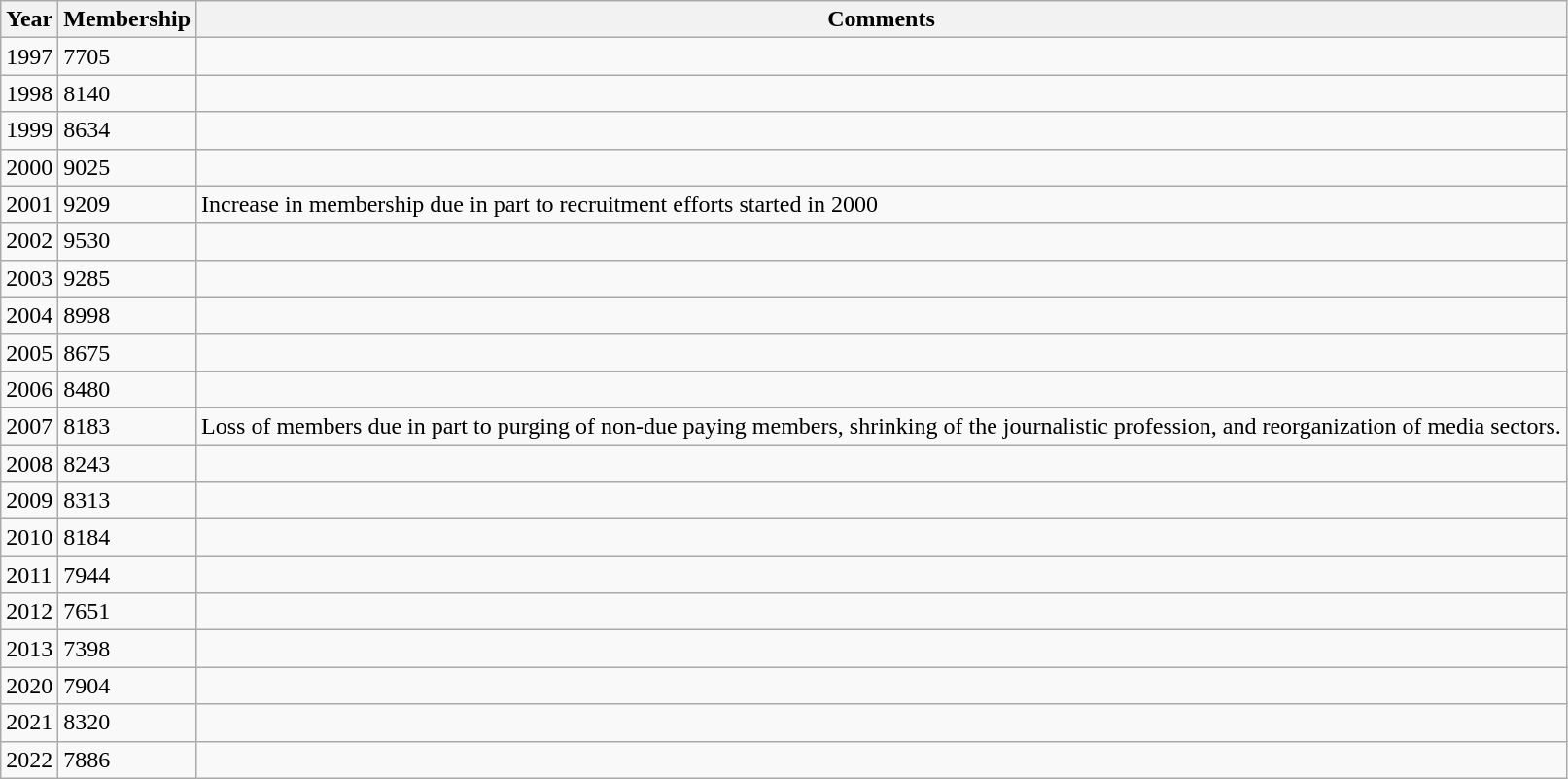<table class="wikitable">
<tr>
<th>Year</th>
<th>Membership</th>
<th>Comments</th>
</tr>
<tr>
<td>1997</td>
<td>7705</td>
<td></td>
</tr>
<tr>
<td>1998</td>
<td>8140</td>
<td></td>
</tr>
<tr>
<td>1999</td>
<td>8634</td>
<td></td>
</tr>
<tr>
<td>2000</td>
<td>9025</td>
<td></td>
</tr>
<tr>
<td>2001</td>
<td>9209</td>
<td>Increase in membership due in part to recruitment efforts started in 2000</td>
</tr>
<tr>
<td>2002</td>
<td>9530</td>
<td></td>
</tr>
<tr>
<td>2003</td>
<td>9285</td>
<td></td>
</tr>
<tr>
<td>2004</td>
<td>8998</td>
<td></td>
</tr>
<tr>
<td>2005</td>
<td>8675</td>
<td></td>
</tr>
<tr>
<td>2006</td>
<td>8480</td>
<td></td>
</tr>
<tr>
<td>2007</td>
<td>8183</td>
<td>Loss of members due in part to purging of non-due paying members, shrinking of the journalistic profession, and reorganization of media sectors.</td>
</tr>
<tr>
<td>2008</td>
<td>8243</td>
<td></td>
</tr>
<tr>
<td>2009</td>
<td>8313</td>
<td></td>
</tr>
<tr>
<td>2010</td>
<td>8184</td>
<td></td>
</tr>
<tr>
<td>2011</td>
<td>7944</td>
<td></td>
</tr>
<tr>
<td>2012</td>
<td>7651</td>
<td></td>
</tr>
<tr>
<td>2013</td>
<td>7398</td>
<td></td>
</tr>
<tr>
<td>2020</td>
<td>7904</td>
<td></td>
</tr>
<tr>
<td>2021</td>
<td>8320</td>
<td></td>
</tr>
<tr>
<td>2022</td>
<td>7886</td>
<td></td>
</tr>
</table>
